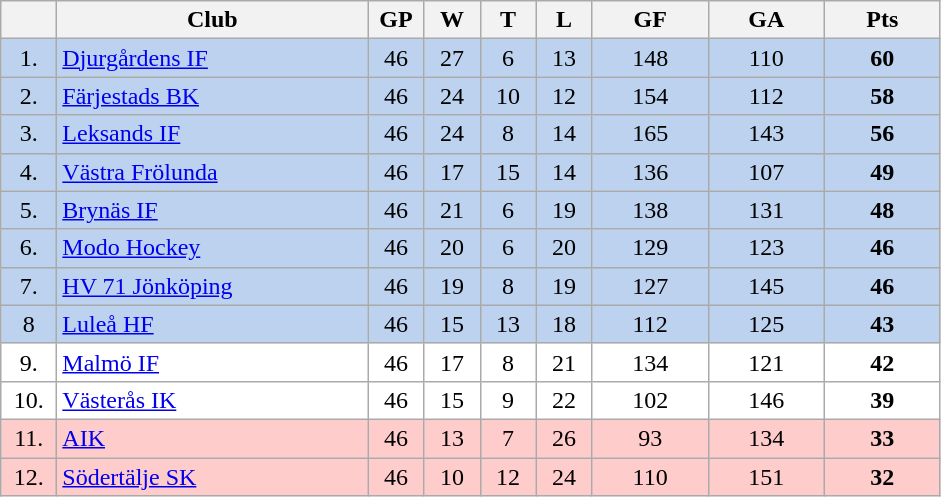<table class="wikitable">
<tr>
<th width="30"></th>
<th width="200">Club</th>
<th width="30">GP</th>
<th width="30">W</th>
<th width="30">T</th>
<th width="30">L</th>
<th width="70">GF</th>
<th width="70">GA</th>
<th width="70">Pts</th>
</tr>
<tr bgcolor="#BCD2EE" align="center">
<td>1.</td>
<td align="left"><a href='#'>Djurgårdens IF</a></td>
<td>46</td>
<td>27</td>
<td>6</td>
<td>13</td>
<td>148</td>
<td>110</td>
<td><strong>60</strong></td>
</tr>
<tr bgcolor="#BCD2EE" align="center">
<td>2.</td>
<td align="left"><a href='#'>Färjestads BK</a></td>
<td>46</td>
<td>24</td>
<td>10</td>
<td>12</td>
<td>154</td>
<td>112</td>
<td><strong>58</strong></td>
</tr>
<tr bgcolor="#BCD2EE" align="center">
<td>3.</td>
<td align="left"><a href='#'>Leksands IF</a></td>
<td>46</td>
<td>24</td>
<td>8</td>
<td>14</td>
<td>165</td>
<td>143</td>
<td><strong>56</strong></td>
</tr>
<tr bgcolor="#BCD2EE" align="center">
<td>4.</td>
<td align="left"><a href='#'>Västra Frölunda</a></td>
<td>46</td>
<td>17</td>
<td>15</td>
<td>14</td>
<td>136</td>
<td>107</td>
<td><strong>49</strong></td>
</tr>
<tr bgcolor="#BCD2EE" align="center">
<td>5.</td>
<td align="left"><a href='#'>Brynäs IF</a></td>
<td>46</td>
<td>21</td>
<td>6</td>
<td>19</td>
<td>138</td>
<td>131</td>
<td><strong>48</strong></td>
</tr>
<tr bgcolor="#BCD2EE" align="center">
<td>6.</td>
<td align="left"><a href='#'>Modo Hockey</a></td>
<td>46</td>
<td>20</td>
<td>6</td>
<td>20</td>
<td>129</td>
<td>123</td>
<td><strong>46</strong></td>
</tr>
<tr bgcolor="#BCD2EE" align="center">
<td>7.</td>
<td align="left"><a href='#'>HV 71 Jönköping</a></td>
<td>46</td>
<td>19</td>
<td>8</td>
<td>19</td>
<td>127</td>
<td>145</td>
<td><strong>46</strong></td>
</tr>
<tr bgcolor="#BCD2EE" align="center">
<td>8</td>
<td align="left"><a href='#'>Luleå HF</a></td>
<td>46</td>
<td>15</td>
<td>13</td>
<td>18</td>
<td>112</td>
<td>125</td>
<td><strong>43</strong></td>
</tr>
<tr bgcolor="#FFFFFF" align="center">
<td>9.</td>
<td align="left"><a href='#'>Malmö IF</a></td>
<td>46</td>
<td>17</td>
<td>8</td>
<td>21</td>
<td>134</td>
<td>121</td>
<td><strong>42</strong></td>
</tr>
<tr bgcolor="#FFFFFF" align="center">
<td>10.</td>
<td align="left"><a href='#'>Västerås IK</a></td>
<td>46</td>
<td>15</td>
<td>9</td>
<td>22</td>
<td>102</td>
<td>146</td>
<td><strong>39</strong></td>
</tr>
<tr bgcolor="#ffcccc" align="center">
<td>11.</td>
<td align="left"><a href='#'>AIK</a></td>
<td>46</td>
<td>13</td>
<td>7</td>
<td>26</td>
<td>93</td>
<td>134</td>
<td><strong>33</strong></td>
</tr>
<tr bgcolor="#ffcccc" align="center">
<td>12.</td>
<td align="left"><a href='#'>Södertälje SK</a></td>
<td>46</td>
<td>10</td>
<td>12</td>
<td>24</td>
<td>110</td>
<td>151</td>
<td><strong>32</strong></td>
</tr>
</table>
